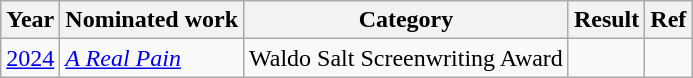<table class="wikitable">
<tr>
<th>Year</th>
<th>Nominated work</th>
<th>Category</th>
<th>Result</th>
<th>Ref</th>
</tr>
<tr>
<td><a href='#'>2024</a></td>
<td><em><a href='#'>A Real Pain</a></em></td>
<td>Waldo Salt Screenwriting Award</td>
<td></td>
<td></td>
</tr>
</table>
